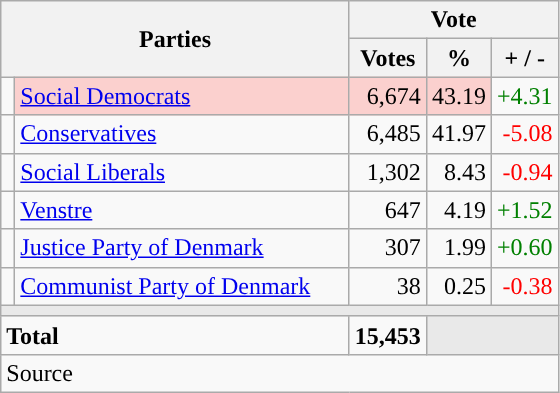<table class="wikitable" style="text-align:right;">
<tr>
<th style="text-align:centre;" rowspan="2" colspan="2" width="225">Parties</th>
<th colspan="3">Vote</th>
</tr>
<tr>
<th width="15">Votes</th>
<th width="15">%</th>
<th width="15">+ / -</th>
</tr>
<tr>
<td width="2" style="color:inherit;background:"></td>
<td bgcolor=#fbd0ce  align="left"><a href='#'>Social Democrats</a></td>
<td bgcolor=#fbd0ce>6,674</td>
<td bgcolor=#fbd0ce>43.19</td>
<td style=color:green;>+4.31</td>
</tr>
<tr>
<td width="2" style="color:inherit;background:"></td>
<td align="left"><a href='#'>Conservatives</a></td>
<td>6,485</td>
<td>41.97</td>
<td style=color:red;>-5.08</td>
</tr>
<tr>
<td width="2" style="color:inherit;background:"></td>
<td align="left"><a href='#'>Social Liberals</a></td>
<td>1,302</td>
<td>8.43</td>
<td style=color:red;>-0.94</td>
</tr>
<tr>
<td width="2" style="color:inherit;background:"></td>
<td align="left"><a href='#'>Venstre</a></td>
<td>647</td>
<td>4.19</td>
<td style=color:green;>+1.52</td>
</tr>
<tr>
<td width="2" style="color:inherit;background:"></td>
<td align="left"><a href='#'>Justice Party of Denmark</a></td>
<td>307</td>
<td>1.99</td>
<td style=color:green;>+0.60</td>
</tr>
<tr>
<td width="2" style="color:inherit;background:"></td>
<td align="left"><a href='#'>Communist Party of Denmark</a></td>
<td>38</td>
<td>0.25</td>
<td style=color:red;>-0.38</td>
</tr>
<tr>
<td colspan="7" bgcolor="#E9E9E9"></td>
</tr>
<tr>
<td align="left" colspan="2"><strong>Total</strong></td>
<td><strong>15,453</strong></td>
<td bgcolor="#E9E9E9" colspan="2"></td>
</tr>
<tr>
<td align="left" colspan="6">Source</td>
</tr>
</table>
